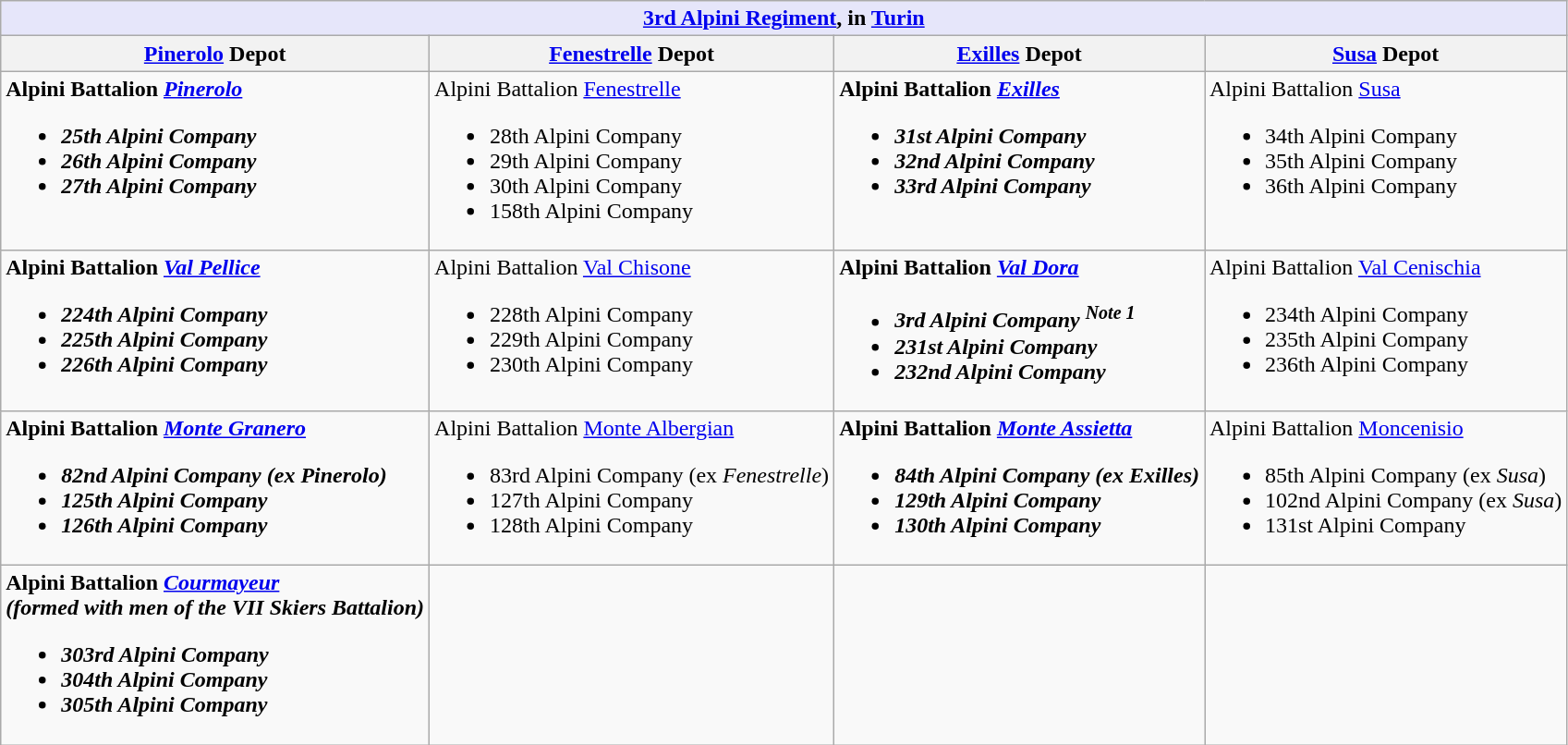<table class="wikitable">
<tr>
<th style="align: center; background: lavender;" colspan="4"><strong><a href='#'>3rd Alpini Regiment</a></strong>, in <a href='#'>Turin</a></th>
</tr>
<tr>
<th><a href='#'>Pinerolo</a> Depot</th>
<th><a href='#'>Fenestrelle</a> Depot</th>
<th><a href='#'>Exilles</a> Depot</th>
<th><a href='#'>Susa</a> Depot</th>
</tr>
<tr style="vertical-align: top;">
<td> <strong>Alpini Battalion <em><a href='#'>Pinerolo</a><strong><em><br><ul><li> 25th Alpini Company</li><li> 26th Alpini Company</li><li> 27th Alpini Company</li></ul></td>
<td> </strong>Alpini Battalion </em><a href='#'>Fenestrelle</a></em></strong><br><ul><li> 28th Alpini Company</li><li> 29th Alpini Company</li><li> 30th Alpini Company</li><li> 158th Alpini Company</li></ul></td>
<td> <strong>Alpini Battalion <em><a href='#'>Exilles</a><strong><em><br><ul><li> 31st Alpini Company</li><li> 32nd Alpini Company</li><li> 33rd Alpini Company</li></ul></td>
<td> </strong>Alpini Battalion </em><a href='#'>Susa</a></em></strong><br><ul><li> 34th Alpini Company</li><li> 35th Alpini Company</li><li> 36th Alpini Company</li></ul></td>
</tr>
<tr style="vertical-align: top;">
<td> <strong>Alpini Battalion <em><a href='#'>Val Pellice</a><strong><em><br><ul><li> 224th Alpini Company</li><li> 225th Alpini Company</li><li> 226th Alpini Company</li></ul></td>
<td> </strong>Alpini Battalion </em><a href='#'>Val Chisone</a></em></strong><br><ul><li> 228th Alpini Company</li><li> 229th Alpini Company</li><li> 230th Alpini Company</li></ul></td>
<td> <strong>Alpini Battalion <em><a href='#'>Val Dora</a><strong><em><br><ul><li> 3rd Alpini Company <sup>Note 1</sup></li><li> 231st Alpini Company</li><li> 232nd Alpini Company</li></ul></td>
<td> </strong>Alpini Battalion </em><a href='#'>Val Cenischia</a></em></strong><br><ul><li> 234th Alpini Company</li><li> 235th Alpini Company</li><li> 236th Alpini Company</li></ul></td>
</tr>
<tr style="vertical-align: top;">
<td> <strong>Alpini Battalion <em><a href='#'>Monte Granero</a><strong><em><br><ul><li> 82nd Alpini Company (ex </em>Pinerolo<em>)</li><li> 125th Alpini Company</li><li> 126th Alpini Company</li></ul></td>
<td> </strong>Alpini Battalion </em><a href='#'>Monte Albergian</a></em></strong><br><ul><li> 83rd Alpini Company (ex <em>Fenestrelle</em>)</li><li> 127th Alpini Company</li><li> 128th Alpini Company</li></ul></td>
<td> <strong>Alpini Battalion <em><a href='#'>Monte Assietta</a><strong><em><br><ul><li> 84th Alpini Company (ex </em>Exilles<em>)</li><li> 129th Alpini Company</li><li> 130th Alpini Company</li></ul></td>
<td> </strong>Alpini Battalion </em><a href='#'>Moncenisio</a></em></strong><br><ul><li> 85th Alpini Company (ex <em>Susa</em>)</li><li> 102nd Alpini Company (ex <em>Susa</em>)</li><li> 131st Alpini Company</li></ul></td>
</tr>
<tr style="vertical-align: top;">
<td> <strong>Alpini Battalion <em><a href='#'>Courmayeur</a><strong><em><br>(formed with men of the VII Skiers Battalion)<br><ul><li> 303rd Alpini Company</li><li> 304th Alpini Company</li><li> 305th Alpini Company</li></ul></td>
<td></td>
<td></td>
<td></td>
</tr>
</table>
